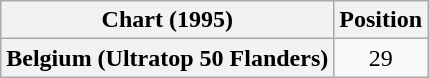<table class="wikitable plainrowheaders" style="text-align:center">
<tr>
<th>Chart (1995)</th>
<th>Position</th>
</tr>
<tr>
<th scope="row">Belgium (Ultratop 50 Flanders)</th>
<td>29</td>
</tr>
</table>
